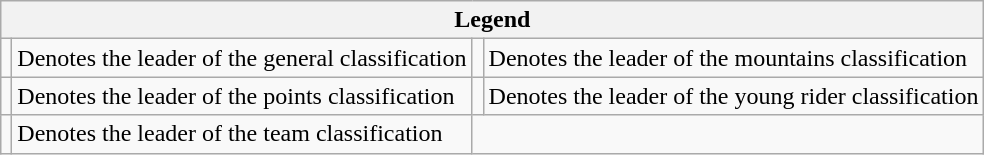<table class="wikitable noresize">
<tr>
<th colspan="4">Legend</th>
</tr>
<tr>
<td></td>
<td>Denotes the leader of the general classification</td>
<td></td>
<td>Denotes the leader of the mountains classification</td>
</tr>
<tr>
<td></td>
<td>Denotes the leader of the points classification</td>
<td></td>
<td>Denotes the leader of the young rider classification</td>
</tr>
<tr>
<td></td>
<td>Denotes the leader of the team classification</td>
</tr>
</table>
